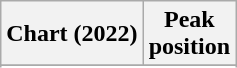<table class="wikitable sortable plainrowheaders" style="text-align:center">
<tr>
<th scope="col">Chart (2022)</th>
<th scope="col">Peak<br> position</th>
</tr>
<tr>
</tr>
<tr>
</tr>
</table>
